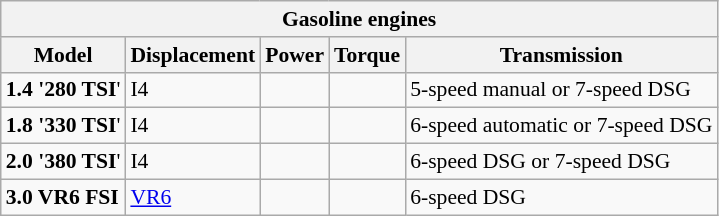<table class="wikitable" style="text-align:left; font-size:90%;">
<tr>
<th colspan="5">Gasoline engines</th>
</tr>
<tr>
<th>Model</th>
<th>Displacement</th>
<th>Power</th>
<th>Torque</th>
<th>Transmission</th>
</tr>
<tr>
<td><strong>1.4 '280 TSI</strong>'</td>
<td> I4</td>
<td></td>
<td></td>
<td>5-speed manual or 7-speed DSG</td>
</tr>
<tr>
<td><strong>1.8 '330 TSI</strong>'</td>
<td> I4</td>
<td></td>
<td></td>
<td>6-speed automatic or 7-speed DSG</td>
</tr>
<tr>
<td><strong>2.0 '380 TSI</strong>'</td>
<td> I4</td>
<td></td>
<td></td>
<td>6-speed DSG or 7-speed DSG</td>
</tr>
<tr>
<td><strong>3.0 VR6 FSI</strong></td>
<td> <a href='#'>VR6</a></td>
<td></td>
<td></td>
<td>6-speed DSG</td>
</tr>
</table>
